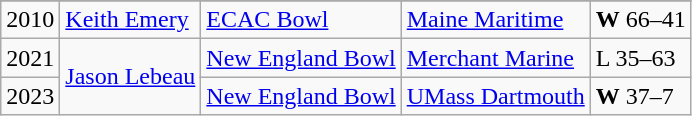<table class="wikitable">
<tr>
</tr>
<tr>
<td>2010</td>
<td><a href='#'>Keith Emery</a></td>
<td><a href='#'>ECAC Bowl</a></td>
<td><a href='#'>Maine Maritime</a></td>
<td><strong>W</strong> 66–41</td>
</tr>
<tr>
<td>2021</td>
<td rowspan=2><a href='#'>Jason Lebeau</a></td>
<td><a href='#'>New England Bowl</a></td>
<td><a href='#'>Merchant Marine</a></td>
<td>L 35–63</td>
</tr>
<tr>
<td>2023</td>
<td><a href='#'>New England Bowl</a></td>
<td><a href='#'>UMass Dartmouth</a></td>
<td><strong>W</strong> 37–7</td>
</tr>
</table>
